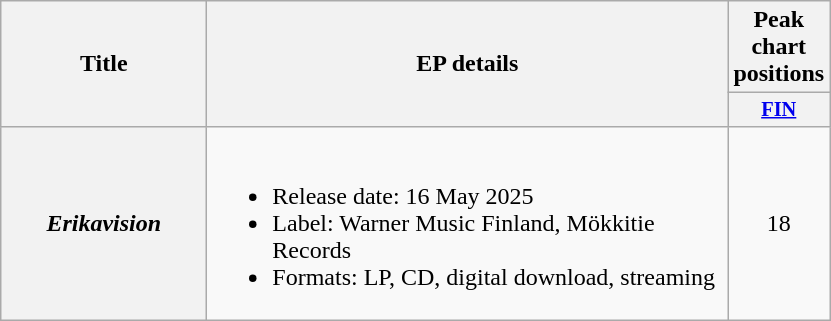<table class="wikitable plainrowheaders" style="text-align:center;">
<tr>
<th rowspan="2" width="130">Title</th>
<th rowspan="2" width="340">EP details</th>
<th colspan="1" width="50">Peak chart positions</th>
</tr>
<tr>
<th style="width:3em;font-size:85%"><a href='#'>FIN</a><br></th>
</tr>
<tr>
<th scope="row"><em>Erikavision</em></th>
<td align=left><br><ul><li>Release date: 16 May 2025</li><li>Label: Warner Music Finland, Mökkitie Records</li><li>Formats: LP, CD, digital download, streaming</li></ul></td>
<td>18</td>
</tr>
</table>
